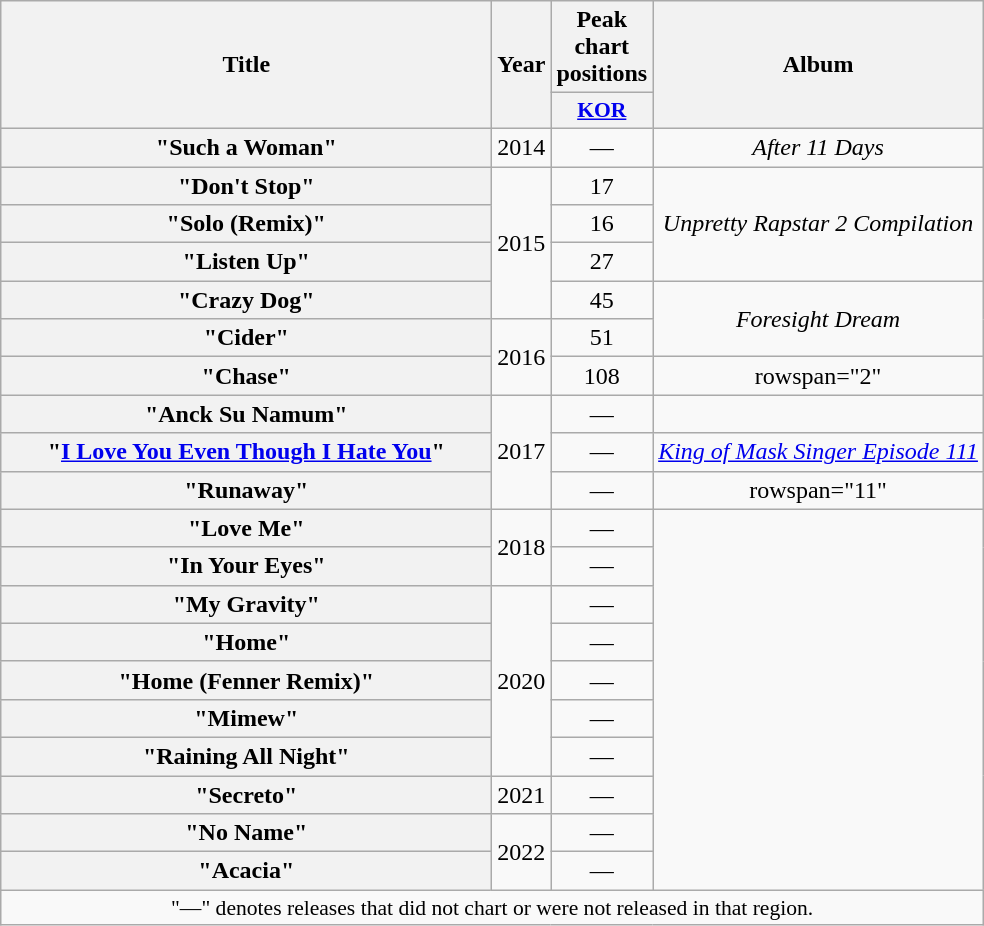<table class="wikitable plainrowheaders" style="text-align:center;" border="1">
<tr>
<th scope="col" rowspan="2" style="width:20em;">Title</th>
<th scope="col" rowspan="2">Year</th>
<th scope="col" colspan="1">Peak chart positions</th>
<th scope="col" rowspan="2">Album</th>
</tr>
<tr>
<th scope="col" style="width:3em;font-size:90%;"><a href='#'>KOR</a><br></th>
</tr>
<tr>
<th scope="row">"Such a Woman" <br></th>
<td>2014</td>
<td>—</td>
<td><em>After 11 Days</em></td>
</tr>
<tr>
<th scope="row">"Don't Stop" <br></th>
<td rowspan="4">2015</td>
<td>17</td>
<td rowspan="3"><em>Unpretty Rapstar 2 Compilation</em></td>
</tr>
<tr>
<th scope="row">"Solo (Remix)" <br></th>
<td>16</td>
</tr>
<tr>
<th scope="row">"Listen Up" <br></th>
<td>27</td>
</tr>
<tr>
<th scope="row">"Crazy Dog" <br></th>
<td>45</td>
<td rowspan="2"><em>Foresight Dream</em></td>
</tr>
<tr>
<th scope="row">"Cider" </th>
<td rowspan="2">2016</td>
<td>51</td>
</tr>
<tr>
<th scope="row">"Chase" <br></th>
<td>108</td>
<td>rowspan="2" </td>
</tr>
<tr>
<th scope="row">"Anck Su Namum" </th>
<td rowspan="3">2017</td>
<td>—</td>
</tr>
<tr>
<th scope="row">"<a href='#'>I Love You Even Though I Hate You</a>" <br></th>
<td>—</td>
<td><em><a href='#'>King of Mask Singer Episode 111</a></em></td>
</tr>
<tr>
<th scope="row">"Runaway" <br></th>
<td>—</td>
<td>rowspan="11" </td>
</tr>
<tr>
<th scope="row">"Love Me" <br></th>
<td rowspan="2">2018</td>
<td>—</td>
</tr>
<tr>
<th scope="row">"In Your Eyes" <br></th>
<td>—</td>
</tr>
<tr>
<th scope="row">"My Gravity"</th>
<td rowspan="5">2020</td>
<td>—</td>
</tr>
<tr>
<th scope="row">"Home"</th>
<td>—</td>
</tr>
<tr>
<th scope="row">"Home (Fenner Remix)"</th>
<td>—</td>
</tr>
<tr>
<th scope="row">"Mimew" </th>
<td>—</td>
</tr>
<tr>
<th scope="row">"Raining All Night"</th>
<td>—</td>
</tr>
<tr>
<th scope="row">"Secreto"</th>
<td>2021</td>
<td>—</td>
</tr>
<tr>
<th scope="row">"No Name"</th>
<td rowspan="2">2022</td>
<td>—</td>
</tr>
<tr>
<th scope="row">"Acacia" </th>
<td>—</td>
</tr>
<tr>
<td colspan="6" style="font-size:90%">"—" denotes releases that did not chart or were not released in that region.</td>
</tr>
</table>
